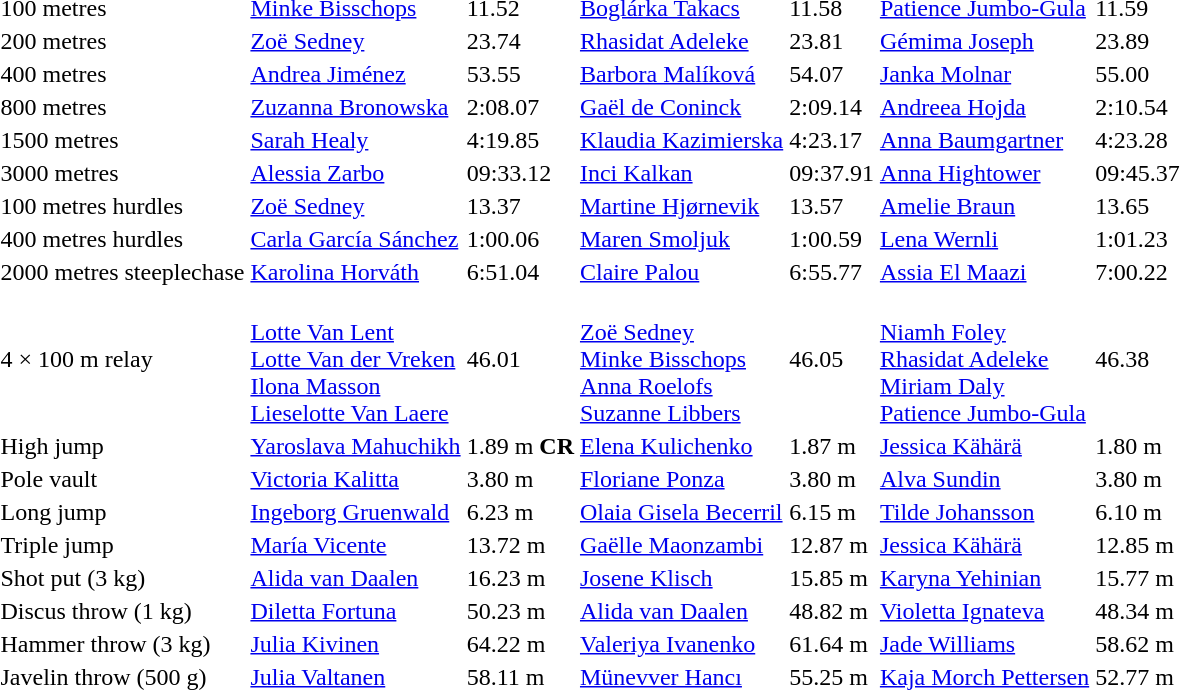<table>
<tr>
<td>100 metres</td>
<td><a href='#'>Minke Bisschops</a><br><em></em></td>
<td>11.52</td>
<td><a href='#'>Boglárka Takacs</a><br><em></em></td>
<td>11.58</td>
<td><a href='#'>Patience Jumbo-Gula</a><br><em></em></td>
<td>11.59</td>
</tr>
<tr>
<td>200 metres</td>
<td><a href='#'>Zoë Sedney</a><br><em></em></td>
<td>23.74</td>
<td><a href='#'>Rhasidat Adeleke</a><br><em></em></td>
<td>23.81</td>
<td><a href='#'>Gémima Joseph</a><br><em></em></td>
<td>23.89</td>
</tr>
<tr>
<td>400 metres</td>
<td><a href='#'>Andrea Jiménez</a><br><em></em></td>
<td>53.55</td>
<td><a href='#'>Barbora Malíková</a><br><em></em></td>
<td>54.07</td>
<td><a href='#'>Janka Molnar</a><br><em></em></td>
<td>55.00</td>
</tr>
<tr>
<td>800 metres</td>
<td><a href='#'>Zuzanna Bronowska</a><br><em></em></td>
<td>2:08.07</td>
<td><a href='#'>Gaël de Coninck</a><br><em></em></td>
<td>2:09.14</td>
<td><a href='#'>Andreea Hojda</a><br><em></em></td>
<td>2:10.54</td>
</tr>
<tr>
<td>1500 metres</td>
<td><a href='#'>Sarah Healy</a><br><em></em></td>
<td>4:19.85</td>
<td><a href='#'>Klaudia Kazimierska</a><br><em></em></td>
<td>4:23.17</td>
<td><a href='#'>Anna Baumgartner</a><br><em></em></td>
<td>4:23.28</td>
</tr>
<tr>
<td>3000 metres</td>
<td><a href='#'>Alessia Zarbo</a><br><em></em></td>
<td>09:33.12</td>
<td><a href='#'>Inci Kalkan</a><br><em></em></td>
<td>09:37.91</td>
<td><a href='#'>Anna Hightower</a><br><em></em></td>
<td>09:45.37</td>
</tr>
<tr>
<td>100 metres hurdles</td>
<td><a href='#'>Zoë Sedney</a><br><em></em></td>
<td>13.37</td>
<td><a href='#'>Martine Hjørnevik</a><br><em></em></td>
<td>13.57</td>
<td><a href='#'>Amelie Braun</a><br><em></em></td>
<td>13.65</td>
</tr>
<tr>
<td>400 metres hurdles</td>
<td><a href='#'>Carla García Sánchez</a><br><em></em></td>
<td>1:00.06</td>
<td><a href='#'>Maren Smoljuk</a><br><em></em></td>
<td>1:00.59</td>
<td><a href='#'>Lena Wernli</a><br><em></em></td>
<td>1:01.23</td>
</tr>
<tr>
<td>2000 metres steeplechase</td>
<td><a href='#'>Karolina Horváth</a><br><em></em></td>
<td>6:51.04</td>
<td><a href='#'>Claire Palou</a><br><em></em></td>
<td>6:55.77</td>
<td><a href='#'>Assia El Maazi</a><br><em></em></td>
<td>7:00.22</td>
</tr>
<tr>
<td>4 × 100 m relay</td>
<td><em></em><br><a href='#'>Lotte Van Lent</a><br><a href='#'>Lotte Van der Vreken</a><br><a href='#'>Ilona Masson</a><br><a href='#'>Lieselotte Van Laere</a></td>
<td>46.01</td>
<td><em></em><br><a href='#'>Zoë Sedney</a><br><a href='#'>Minke Bisschops</a><br><a href='#'>Anna Roelofs</a><br><a href='#'>Suzanne Libbers</a></td>
<td>46.05</td>
<td><em></em><br><a href='#'>Niamh Foley</a><br><a href='#'>Rhasidat Adeleke</a><br><a href='#'>Miriam Daly</a><br><a href='#'>Patience Jumbo-Gula</a></td>
<td>46.38</td>
</tr>
<tr>
<td>High jump</td>
<td><a href='#'>Yaroslava Mahuchikh</a><br><em></em></td>
<td>1.89 m <strong>CR</strong></td>
<td><a href='#'>Elena Kulichenko</a><br><em></em></td>
<td>1.87 m</td>
<td><a href='#'>Jessica Kähärä</a><br><em></em></td>
<td>1.80 m</td>
</tr>
<tr>
<td>Pole vault</td>
<td><a href='#'>Victoria Kalitta</a><br><em></em></td>
<td>3.80 m</td>
<td><a href='#'>Floriane Ponza</a><br><em></em></td>
<td>3.80 m</td>
<td><a href='#'>Alva Sundin</a><br><em></em></td>
<td>3.80 m</td>
</tr>
<tr>
<td>Long jump</td>
<td><a href='#'>Ingeborg Gruenwald</a><br><em></em></td>
<td>6.23 m</td>
<td><a href='#'>Olaia Gisela Becerril</a><br><em></em></td>
<td>6.15 m</td>
<td><a href='#'>Tilde Johansson</a><br><em></em></td>
<td>6.10 m</td>
</tr>
<tr>
<td>Triple jump</td>
<td><a href='#'>María Vicente</a><br><em></em></td>
<td>13.72 m</td>
<td><a href='#'>Gaëlle Maonzambi</a><br><em></em></td>
<td>12.87 m</td>
<td><a href='#'>Jessica Kähärä</a><br><em></em></td>
<td>12.85 m</td>
</tr>
<tr>
<td>Shot put (3 kg)</td>
<td><a href='#'>Alida van Daalen</a><br><em></em></td>
<td>16.23 m</td>
<td><a href='#'>Josene Klisch</a><br><em></em></td>
<td>15.85 m</td>
<td><a href='#'>Karyna Yehinian</a><br><em></em></td>
<td>15.77 m</td>
</tr>
<tr>
<td>Discus throw (1 kg)</td>
<td><a href='#'>Diletta Fortuna</a><br><em></em></td>
<td>50.23 m</td>
<td><a href='#'>Alida van Daalen</a><br><em></em></td>
<td>48.82 m</td>
<td><a href='#'>Violetta Ignateva</a><br><em></em></td>
<td>48.34 m</td>
</tr>
<tr>
<td>Hammer throw (3 kg)</td>
<td><a href='#'>Julia Kivinen</a><br><em></em></td>
<td>64.22 m</td>
<td><a href='#'>Valeriya Ivanenko</a><br><em></em></td>
<td>61.64 m</td>
<td><a href='#'>Jade Williams</a><br><em></em></td>
<td>58.62 m</td>
</tr>
<tr>
<td>Javelin throw (500 g)</td>
<td><a href='#'>Julia Valtanen</a><br><em></em></td>
<td>58.11 m</td>
<td><a href='#'>Münevver Hancı</a><br><em></em></td>
<td>55.25 m</td>
<td><a href='#'>Kaja Morch Pettersen</a><br><em></em></td>
<td>52.77 m</td>
</tr>
</table>
